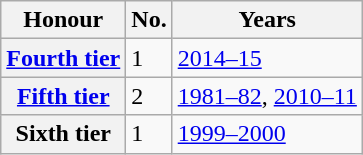<table class="wikitable plainrowheaders">
<tr>
<th scope=col>Honour</th>
<th scope=col>No.</th>
<th scope=col>Years</th>
</tr>
<tr>
<th scope=row><a href='#'>Fourth tier</a></th>
<td>1</td>
<td><a href='#'>2014–15</a></td>
</tr>
<tr>
<th scope=row><a href='#'>Fifth tier</a></th>
<td>2</td>
<td><a href='#'>1981–82</a>, <a href='#'>2010–11</a></td>
</tr>
<tr>
<th scope=row>Sixth tier</th>
<td>1</td>
<td><a href='#'>1999–2000</a></td>
</tr>
</table>
